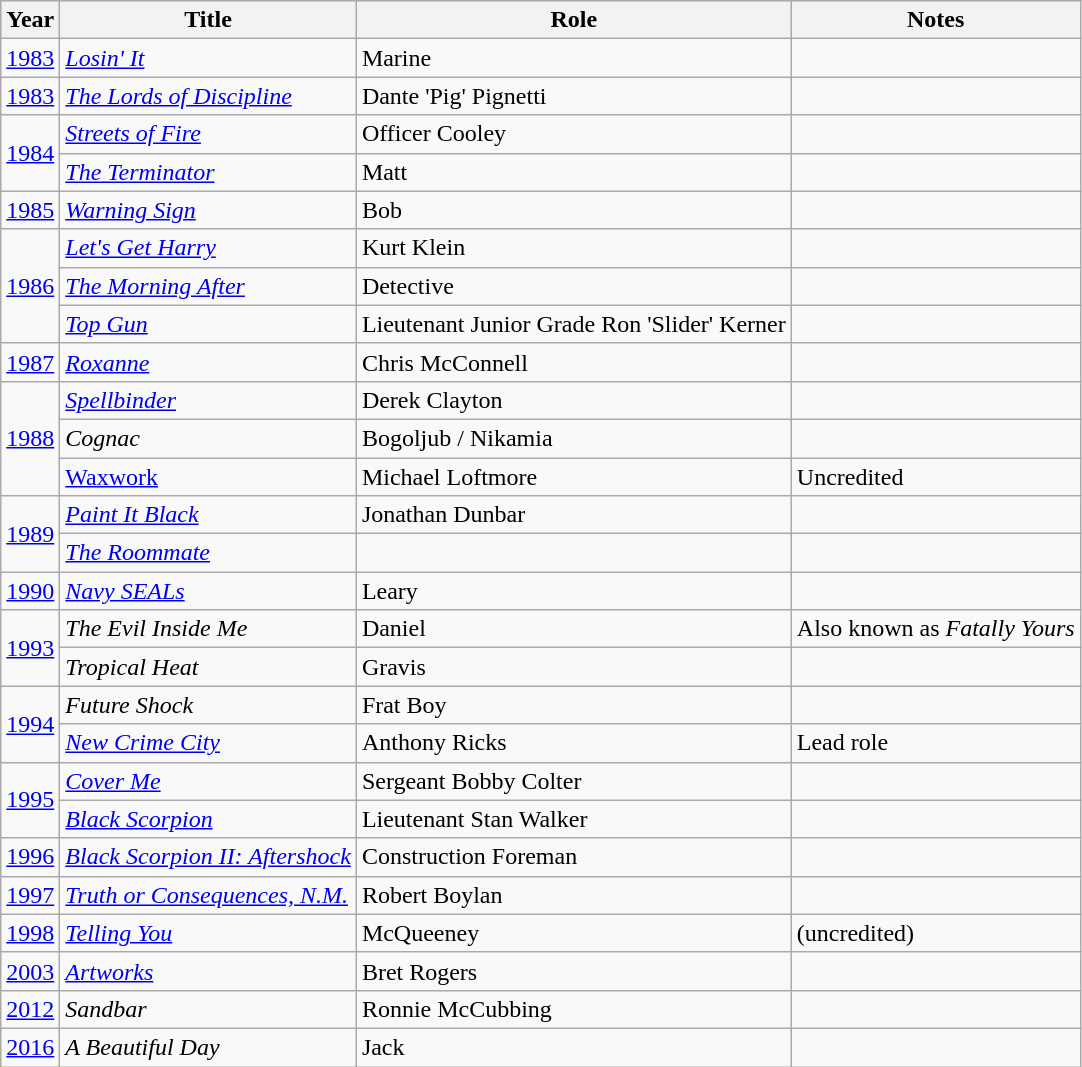<table class="wikitable plainrowheaders sortable">
<tr style="background:#ccc; text-align:center;">
<th>Year</th>
<th>Title</th>
<th>Role</th>
<th>Notes</th>
</tr>
<tr>
<td><a href='#'>1983</a></td>
<td><em><a href='#'>Losin' It</a></em></td>
<td>Marine</td>
<td></td>
</tr>
<tr>
<td><a href='#'>1983</a></td>
<td><em><a href='#'>The Lords of Discipline</a></em></td>
<td>Dante 'Pig' Pignetti</td>
<td></td>
</tr>
<tr>
<td rowspan="2"><a href='#'>1984</a></td>
<td><em><a href='#'>Streets of Fire</a></em></td>
<td>Officer Cooley</td>
<td></td>
</tr>
<tr>
<td><em><a href='#'>The Terminator</a></em></td>
<td>Matt</td>
<td></td>
</tr>
<tr>
<td><a href='#'>1985</a></td>
<td><em><a href='#'>Warning Sign</a></em></td>
<td>Bob</td>
<td></td>
</tr>
<tr>
<td rowspan="3"><a href='#'>1986</a></td>
<td><em><a href='#'>Let's Get Harry</a></em></td>
<td>Kurt Klein</td>
<td></td>
</tr>
<tr>
<td><em><a href='#'>The Morning After</a></em></td>
<td>Detective</td>
<td></td>
</tr>
<tr>
<td><em><a href='#'>Top Gun</a></em></td>
<td>Lieutenant Junior Grade Ron 'Slider' Kerner</td>
<td></td>
</tr>
<tr>
<td><a href='#'>1987</a></td>
<td><em><a href='#'>Roxanne</a></em></td>
<td>Chris McConnell</td>
<td></td>
</tr>
<tr>
<td rowspan="3"><a href='#'>1988</a></td>
<td><em><a href='#'>Spellbinder</a></em></td>
<td>Derek Clayton</td>
<td></td>
</tr>
<tr>
<td><em>Cognac</em></td>
<td>Bogoljub / Nikamia</td>
<td></td>
</tr>
<tr>
<td><a href='#'>Waxwork</a></td>
<td>Michael Loftmore</td>
<td>Uncredited</td>
</tr>
<tr>
<td rowspan="2"><a href='#'>1989</a></td>
<td><em><a href='#'>Paint It Black</a></em></td>
<td>Jonathan Dunbar</td>
<td></td>
</tr>
<tr>
<td><em><a href='#'>The Roommate</a></em></td>
<td></td>
<td></td>
</tr>
<tr>
<td><a href='#'>1990</a></td>
<td><em><a href='#'>Navy SEALs</a></em></td>
<td>Leary</td>
<td></td>
</tr>
<tr>
<td rowspan="2"><a href='#'>1993</a></td>
<td><em>The Evil Inside Me</em></td>
<td>Daniel</td>
<td>Also known as <em>Fatally Yours</em></td>
</tr>
<tr>
<td><em>Tropical Heat</em></td>
<td>Gravis</td>
<td></td>
</tr>
<tr>
<td rowspan="2"><a href='#'>1994</a></td>
<td><em>Future Shock</em></td>
<td>Frat Boy</td>
<td></td>
</tr>
<tr>
<td><em><a href='#'>New Crime City</a></em></td>
<td>Anthony Ricks</td>
<td>Lead role</td>
</tr>
<tr>
<td rowspan="2"><a href='#'>1995</a></td>
<td><em><a href='#'>Cover Me</a></em></td>
<td>Sergeant Bobby Colter</td>
<td></td>
</tr>
<tr>
<td><em><a href='#'>Black Scorpion</a></em></td>
<td>Lieutenant Stan Walker</td>
<td></td>
</tr>
<tr>
<td><a href='#'>1996</a></td>
<td><em><a href='#'>Black Scorpion II: Aftershock</a></em></td>
<td>Construction Foreman</td>
<td></td>
</tr>
<tr>
<td><a href='#'>1997</a></td>
<td><em><a href='#'>Truth or Consequences, N.M.</a></em></td>
<td>Robert Boylan</td>
<td></td>
</tr>
<tr>
<td><a href='#'>1998</a></td>
<td><em><a href='#'>Telling You</a></em></td>
<td>McQueeney</td>
<td>(uncredited)</td>
</tr>
<tr>
<td><a href='#'>2003</a></td>
<td><em><a href='#'>Artworks</a></em></td>
<td>Bret Rogers</td>
<td></td>
</tr>
<tr>
<td><a href='#'>2012</a></td>
<td><em>Sandbar</em></td>
<td>Ronnie McCubbing</td>
<td></td>
</tr>
<tr>
<td><a href='#'>2016</a></td>
<td><em>A Beautiful Day</em></td>
<td>Jack</td>
<td></td>
</tr>
</table>
